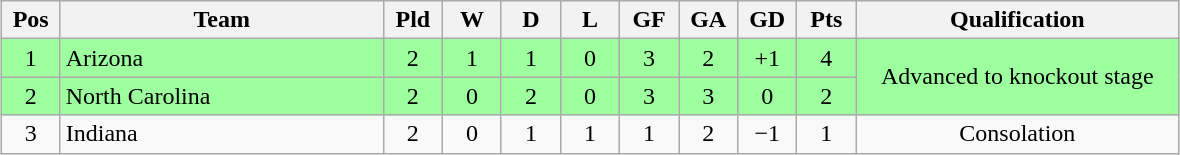<table class="wikitable" style="text-align:center; margin: 1em auto">
<tr>
<th style="width:2em">Pos</th>
<th style="width:13em">Team</th>
<th style="width:2em">Pld</th>
<th style="width:2em">W</th>
<th style="width:2em">D</th>
<th style="width:2em">L</th>
<th style="width:2em">GF</th>
<th style="width:2em">GA</th>
<th style="width:2em">GD</th>
<th style="width:2em">Pts</th>
<th style="width:13em">Qualification</th>
</tr>
<tr bgcolor="#9eff9e">
<td>1</td>
<td style="text-align:left">Arizona</td>
<td>2</td>
<td>1</td>
<td>1</td>
<td>0</td>
<td>3</td>
<td>2</td>
<td>+1</td>
<td>4</td>
<td rowspan="2">Advanced to knockout stage</td>
</tr>
<tr bgcolor="#9eff9e">
<td>2</td>
<td style="text-align:left">North Carolina</td>
<td>2</td>
<td>0</td>
<td>2</td>
<td>0</td>
<td>3</td>
<td>3</td>
<td>0</td>
<td>2</td>
</tr>
<tr>
<td>3</td>
<td style="text-align:left">Indiana</td>
<td>2</td>
<td>0</td>
<td>1</td>
<td>1</td>
<td>1</td>
<td>2</td>
<td>−1</td>
<td>1</td>
<td>Consolation</td>
</tr>
</table>
